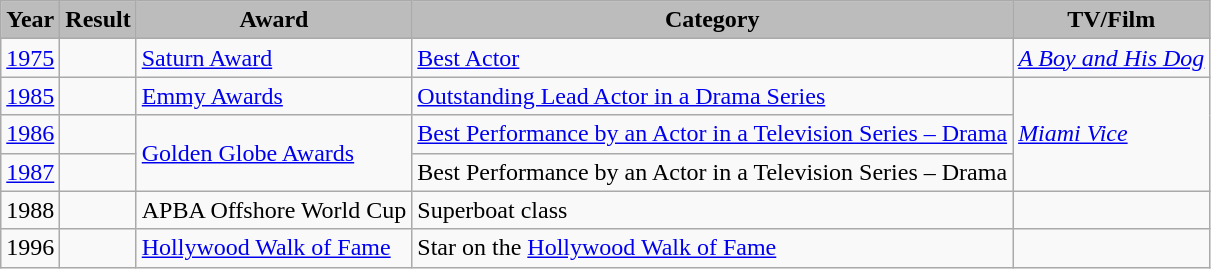<table class="wikitable">
<tr>
<th style="background:#bcbcbc;">Year</th>
<th style="background:#bcbcbc;">Result</th>
<th style="background:#bcbcbc;">Award</th>
<th style="background:#bcbcbc;">Category</th>
<th style="background:#bcbcbc;">TV/Film</th>
</tr>
<tr>
<td><a href='#'>1975</a></td>
<td></td>
<td><a href='#'>Saturn Award</a></td>
<td><a href='#'>Best Actor</a></td>
<td><em><a href='#'>A Boy and His Dog</a></em></td>
</tr>
<tr>
<td><a href='#'>1985</a></td>
<td></td>
<td><a href='#'>Emmy Awards</a></td>
<td><a href='#'>Outstanding Lead Actor in a Drama Series</a></td>
<td rowspan="3"><em><a href='#'>Miami Vice</a></em></td>
</tr>
<tr>
<td><a href='#'>1986</a></td>
<td></td>
<td rowspan="2"><a href='#'>Golden Globe Awards</a></td>
<td><a href='#'>Best Performance by an Actor in a Television Series – Drama</a></td>
</tr>
<tr>
<td><a href='#'>1987</a></td>
<td></td>
<td>Best Performance by an Actor in a Television Series – Drama</td>
</tr>
<tr>
<td>1988</td>
<td></td>
<td>APBA Offshore World Cup</td>
<td>Superboat class</td>
<td></td>
</tr>
<tr>
<td>1996</td>
<td></td>
<td><a href='#'>Hollywood Walk of Fame</a></td>
<td>Star on the <a href='#'>Hollywood Walk of Fame</a></td>
<td></td>
</tr>
</table>
